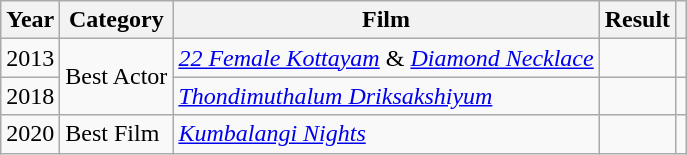<table class="wikitable sortable plainrowheaders">
<tr>
<th scope="col">Year</th>
<th scope="col">Category</th>
<th scope="col">Film</th>
<th scope="col">Result</th>
<th scope="col" class="unsortable"></th>
</tr>
<tr>
<td>2013</td>
<td rowspan="2">Best Actor</td>
<td><em><a href='#'>22 Female Kottayam</a></em> & <em><a href='#'>Diamond Necklace</a></em></td>
<td></td>
<td></td>
</tr>
<tr>
<td>2018</td>
<td><em><a href='#'>Thondimuthalum Driksakshiyum</a></em></td>
<td></td>
<td></td>
</tr>
<tr>
<td>2020</td>
<td>Best Film</td>
<td><em><a href='#'>Kumbalangi Nights</a></em></td>
<td></td>
<td></td>
</tr>
</table>
